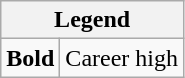<table class="wikitable mw-collapsible mw-collapsed">
<tr>
<th colspan="2">Legend</th>
</tr>
<tr>
<td><strong>Bold</strong></td>
<td>Career high</td>
</tr>
</table>
